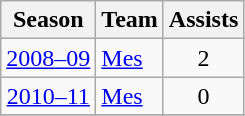<table class="wikitable" style="text-align: center;">
<tr>
<th>Season</th>
<th>Team</th>
<th>Assists</th>
</tr>
<tr>
<td><a href='#'>2008–09</a></td>
<td align="left"><a href='#'>Mes</a></td>
<td>2</td>
</tr>
<tr>
<td><a href='#'>2010–11</a></td>
<td align="left"><a href='#'>Mes</a></td>
<td>0</td>
</tr>
<tr>
</tr>
</table>
